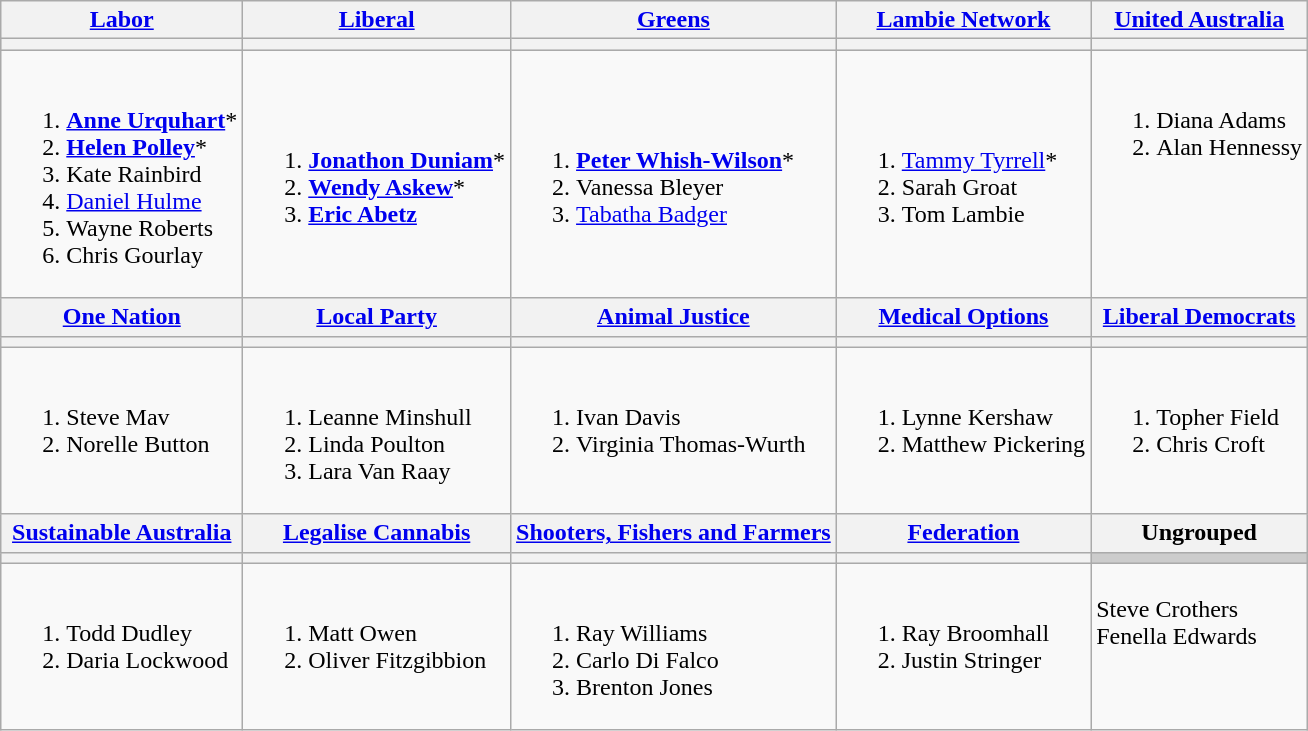<table class=wikitable>
<tr>
<th><a href='#'>Labor</a></th>
<th><a href='#'>Liberal</a></th>
<th><a href='#'>Greens</a></th>
<th><a href='#'>Lambie Network</a></th>
<th><a href='#'>United Australia</a></th>
</tr>
<tr style=background:#ccc>
<th></th>
<th></th>
<th></th>
<th></th>
<th></th>
</tr>
<tr>
<td><br><ol><li><strong><a href='#'>Anne Urquhart</a></strong>*</li><li><strong><a href='#'>Helen Polley</a></strong>*</li><li>Kate Rainbird</li><li><a href='#'>Daniel Hulme</a></li><li>Wayne Roberts</li><li>Chris Gourlay</li></ol></td>
<td><br><ol><li><strong><a href='#'>Jonathon Duniam</a></strong>*</li><li><strong><a href='#'>Wendy Askew</a></strong>*</li><li><strong><a href='#'>Eric Abetz</a></strong></li></ol></td>
<td><br><ol><li><strong><a href='#'>Peter Whish-Wilson</a></strong>*</li><li>Vanessa Bleyer</li><li><a href='#'>Tabatha Badger</a></li></ol></td>
<td><br><ol><li><a href='#'>Tammy Tyrrell</a>*</li><li>Sarah Groat</li><li>Tom Lambie</li></ol></td>
<td valign=top><br><ol><li>Diana Adams</li><li>Alan Hennessy</li></ol></td>
</tr>
<tr>
<th><a href='#'>One Nation</a></th>
<th><a href='#'>Local Party</a></th>
<th><a href='#'>Animal Justice</a></th>
<th><a href='#'>Medical Options</a></th>
<th><a href='#'>Liberal Democrats</a></th>
</tr>
<tr>
<th></th>
<th></th>
<th></th>
<th></th>
<th></th>
</tr>
<tr>
<td valign=top><br><ol><li>Steve Mav</li><li>Norelle Button</li></ol></td>
<td valign=top><br><ol><li>Leanne Minshull</li><li>Linda Poulton</li><li>Lara Van Raay</li></ol></td>
<td valign=top><br><ol><li>Ivan Davis</li><li>Virginia Thomas-Wurth</li></ol></td>
<td valign=top><br><ol><li>Lynne Kershaw</li><li>Matthew Pickering</li></ol></td>
<td valign=top><br><ol><li>Topher Field</li><li>Chris Croft</li></ol></td>
</tr>
<tr>
<th><a href='#'>Sustainable Australia</a></th>
<th><a href='#'>Legalise Cannabis</a></th>
<th><a href='#'>Shooters, Fishers and Farmers</a></th>
<th><a href='#'>Federation</a></th>
<th>Ungrouped</th>
</tr>
<tr style=background:#ccc>
<th></th>
<th></th>
<th></th>
<th></th>
<td></td>
</tr>
<tr>
<td valign=top><br><ol><li>Todd Dudley</li><li>Daria Lockwood</li></ol></td>
<td valign=top><br><ol><li>Matt Owen</li><li>Oliver Fitzgibbion</li></ol></td>
<td valign=top><br><ol><li>Ray Williams</li><li>Carlo Di Falco</li><li>Brenton Jones</li></ol></td>
<td valign=top><br><ol><li>Ray Broomhall</li><li>Justin Stringer</li></ol></td>
<td valign=top><br>Steve Crothers <br>
Fenella Edwards</td>
</tr>
</table>
